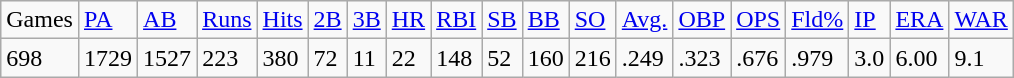<table class="wikitable">
<tr>
<td>Games</td>
<td><a href='#'>PA</a></td>
<td><a href='#'>AB</a></td>
<td><a href='#'>Runs</a></td>
<td><a href='#'>Hits</a></td>
<td><a href='#'>2B</a></td>
<td><a href='#'>3B</a></td>
<td><a href='#'>HR</a></td>
<td><a href='#'>RBI</a></td>
<td><a href='#'>SB</a></td>
<td><a href='#'>BB</a></td>
<td><a href='#'>SO</a></td>
<td><a href='#'>Avg.</a></td>
<td><a href='#'>OBP</a></td>
<td><a href='#'>OPS</a></td>
<td><a href='#'>Fld%</a></td>
<td><a href='#'>IP</a></td>
<td><a href='#'>ERA</a></td>
<td><a href='#'>WAR</a></td>
</tr>
<tr>
<td>698</td>
<td>1729</td>
<td>1527</td>
<td>223</td>
<td>380</td>
<td>72</td>
<td>11</td>
<td>22</td>
<td>148</td>
<td>52</td>
<td>160</td>
<td>216</td>
<td>.249</td>
<td>.323</td>
<td>.676</td>
<td>.979</td>
<td>3.0</td>
<td>6.00</td>
<td>9.1</td>
</tr>
</table>
